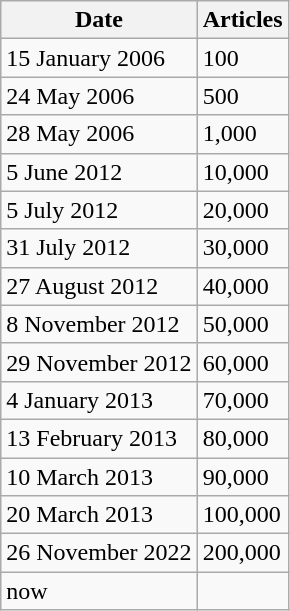<table class="wikitable">
<tr>
<th>Date</th>
<th>Articles</th>
</tr>
<tr ---->
<td>15 January 2006</td>
<td>100</td>
</tr>
<tr ---->
<td>24 May 2006</td>
<td>500</td>
</tr>
<tr ---->
<td>28 May 2006</td>
<td>1,000</td>
</tr>
<tr ---->
<td>5 June 2012</td>
<td>10,000</td>
</tr>
<tr ---->
<td>5 July 2012</td>
<td>20,000</td>
</tr>
<tr ---->
<td>31 July 2012</td>
<td>30,000</td>
</tr>
<tr ---->
<td>27 August 2012</td>
<td>40,000</td>
</tr>
<tr ---->
<td>8 November 2012</td>
<td>50,000</td>
</tr>
<tr ---->
<td>29 November 2012</td>
<td>60,000</td>
</tr>
<tr ---->
<td>4 January 2013</td>
<td>70,000</td>
</tr>
<tr ---->
<td>13 February 2013</td>
<td>80,000</td>
</tr>
<tr ---->
<td>10 March 2013</td>
<td>90,000</td>
</tr>
<tr ---->
<td>20 March 2013</td>
<td>100,000</td>
</tr>
<tr ---->
<td>26 November 2022</td>
<td>200,000</td>
</tr>
<tr ---->
<td>now</td>
<td></td>
</tr>
</table>
